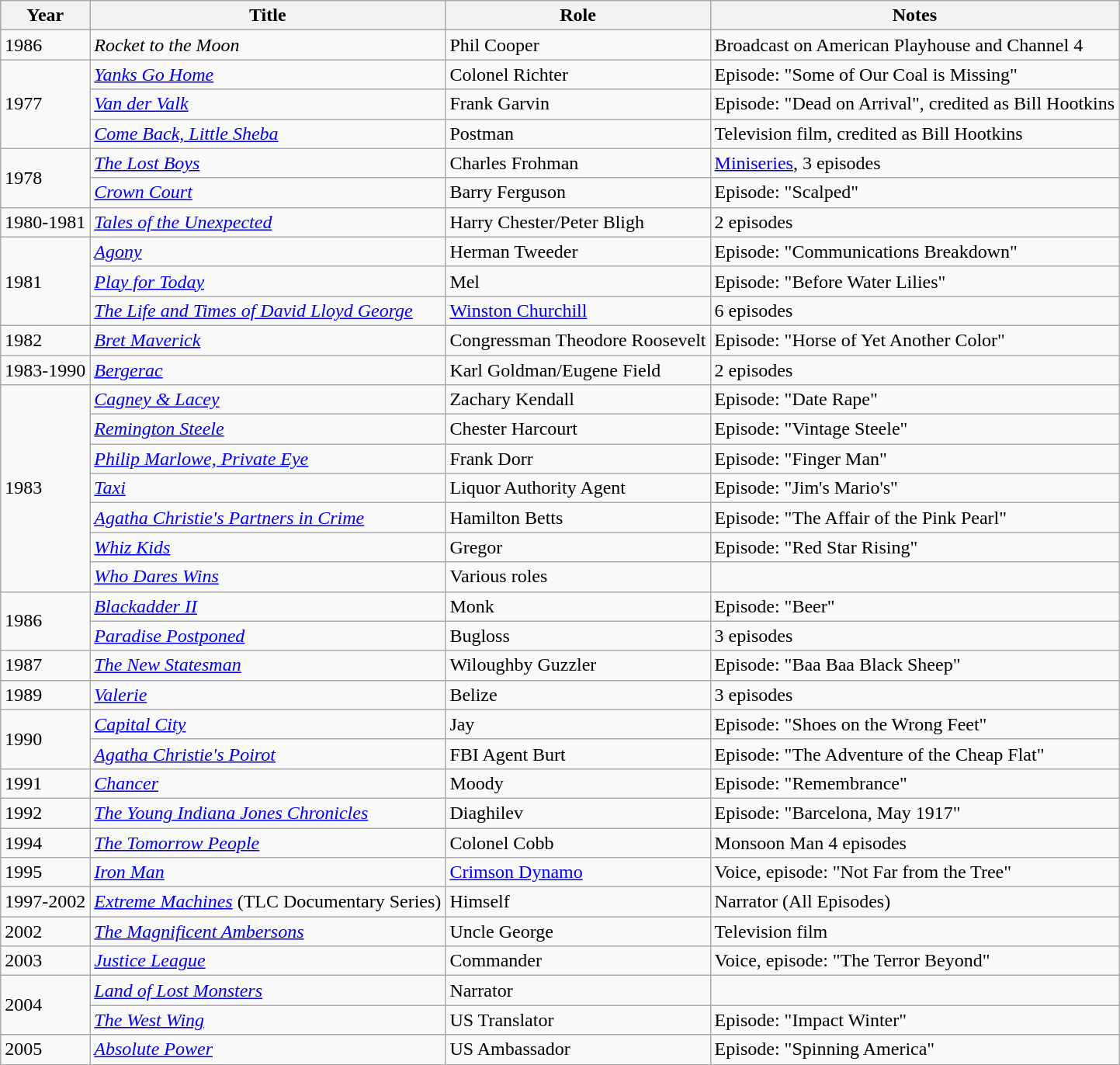<table class="wikitable sortable">
<tr>
<th>Year</th>
<th>Title</th>
<th>Role</th>
<th>Notes</th>
</tr>
<tr>
<td>1986</td>
<td><em>Rocket to the Moon</em></td>
<td>Phil Cooper</td>
<td>Broadcast on American Playhouse and Channel 4</td>
</tr>
<tr>
<td rowspan="3">1977</td>
<td><em><a href='#'>Yanks Go Home</a></em></td>
<td>Colonel Richter</td>
<td>Episode: "Some of Our Coal is Missing"</td>
</tr>
<tr>
<td><em><a href='#'>Van der Valk</a></em></td>
<td>Frank Garvin</td>
<td>Episode: "Dead on Arrival", credited as Bill Hootkins</td>
</tr>
<tr>
<td><em><a href='#'>Come Back, Little Sheba</a></em></td>
<td>Postman</td>
<td>Television film, credited as Bill Hootkins</td>
</tr>
<tr>
<td rowspan="2">1978</td>
<td><em><a href='#'>The Lost Boys</a></em></td>
<td>Charles Frohman</td>
<td><a href='#'>Miniseries</a>, 3 episodes</td>
</tr>
<tr>
<td><em><a href='#'>Crown Court</a></em></td>
<td>Barry Ferguson</td>
<td>Episode: "Scalped"</td>
</tr>
<tr>
<td>1980-1981</td>
<td><em><a href='#'>Tales of the Unexpected</a></em></td>
<td>Harry Chester/Peter Bligh</td>
<td>2 episodes</td>
</tr>
<tr>
<td rowspan="3">1981</td>
<td><em><a href='#'>Agony</a></em></td>
<td>Herman Tweeder</td>
<td>Episode: "Communications Breakdown"</td>
</tr>
<tr>
<td><em><a href='#'>Play for Today</a></em></td>
<td>Mel</td>
<td>Episode: "Before Water Lilies"</td>
</tr>
<tr>
<td><em><a href='#'>The Life and Times of David Lloyd George</a></em></td>
<td><a href='#'>Winston Churchill</a></td>
<td>6 episodes</td>
</tr>
<tr>
<td>1982</td>
<td><em><a href='#'>Bret Maverick</a></em></td>
<td>Congressman Theodore Roosevelt</td>
<td>Episode: "Horse of Yet Another Color"</td>
</tr>
<tr>
<td>1983-1990</td>
<td><em><a href='#'>Bergerac</a></em></td>
<td>Karl Goldman/Eugene Field</td>
<td>2 episodes</td>
</tr>
<tr>
<td rowspan="7">1983</td>
<td><em><a href='#'>Cagney & Lacey</a></em></td>
<td>Zachary Kendall</td>
<td>Episode: "Date Rape"</td>
</tr>
<tr>
<td><em><a href='#'>Remington Steele</a></em></td>
<td>Chester Harcourt</td>
<td>Episode: "Vintage Steele"</td>
</tr>
<tr>
<td><em><a href='#'>Philip Marlowe, Private Eye</a></em></td>
<td>Frank Dorr</td>
<td>Episode: "Finger Man"</td>
</tr>
<tr>
<td><em><a href='#'>Taxi</a></em></td>
<td>Liquor Authority Agent</td>
<td>Episode: "Jim's Mario's"</td>
</tr>
<tr>
<td><em><a href='#'>Agatha Christie's Partners in Crime</a></em></td>
<td>Hamilton Betts</td>
<td>Episode: "The Affair of the Pink Pearl"</td>
</tr>
<tr>
<td><em><a href='#'>Whiz Kids</a></em></td>
<td>Gregor</td>
<td>Episode: "Red Star Rising"</td>
</tr>
<tr>
<td><em><a href='#'>Who Dares Wins</a></em></td>
<td>Various roles</td>
<td></td>
</tr>
<tr>
<td rowspan="2">1986</td>
<td><em><a href='#'>Blackadder II</a></em></td>
<td>Monk</td>
<td>Episode: "Beer"</td>
</tr>
<tr>
<td><em><a href='#'>Paradise Postponed</a></em></td>
<td>Bugloss</td>
<td>3 episodes</td>
</tr>
<tr>
<td>1987</td>
<td><em><a href='#'>The New Statesman</a></em></td>
<td>Wiloughby Guzzler</td>
<td>Episode: "Baa Baa Black Sheep"</td>
</tr>
<tr>
<td>1989</td>
<td><em><a href='#'>Valerie</a></em></td>
<td>Belize</td>
<td>3 episodes</td>
</tr>
<tr>
<td rowspan="2">1990</td>
<td><em><a href='#'>Capital City</a></em></td>
<td>Jay</td>
<td>Episode: "Shoes on the Wrong Feet"</td>
</tr>
<tr>
<td><em><a href='#'>Agatha Christie's Poirot</a></em></td>
<td>FBI Agent Burt</td>
<td>Episode: "The Adventure of the Cheap Flat"</td>
</tr>
<tr>
<td>1991</td>
<td><em><a href='#'>Chancer</a></em></td>
<td>Moody</td>
<td>Episode: "Remembrance"</td>
</tr>
<tr>
<td>1992</td>
<td><em><a href='#'>The Young Indiana Jones Chronicles</a></em></td>
<td>Diaghilev</td>
<td>Episode: "Barcelona, May 1917"</td>
</tr>
<tr>
<td>1994</td>
<td><em><a href='#'>The Tomorrow People</a></em></td>
<td>Colonel Cobb</td>
<td>Monsoon Man 4 episodes</td>
</tr>
<tr>
<td>1995</td>
<td><em><a href='#'>Iron Man</a></em></td>
<td><a href='#'>Crimson Dynamo</a></td>
<td>Voice, episode: "Not Far from the Tree"</td>
</tr>
<tr>
<td>1997-2002</td>
<td><em><a href='#'>Extreme Machines</a></em> (TLC Documentary Series)</td>
<td>Himself</td>
<td>Narrator (All Episodes)</td>
</tr>
<tr>
<td>2002</td>
<td><em><a href='#'>The Magnificent Ambersons</a></em></td>
<td>Uncle George</td>
<td>Television film</td>
</tr>
<tr>
<td>2003</td>
<td><em><a href='#'>Justice League</a></em></td>
<td>Commander</td>
<td>Voice, episode: "The Terror Beyond"</td>
</tr>
<tr>
<td rowspan="2">2004</td>
<td><em><a href='#'>Land of Lost Monsters</a></em></td>
<td>Narrator</td>
<td></td>
</tr>
<tr>
<td><em><a href='#'>The West Wing</a></em></td>
<td>US Translator</td>
<td>Episode: "Impact Winter"</td>
</tr>
<tr>
<td>2005</td>
<td><em><a href='#'>Absolute Power</a></em></td>
<td>US Ambassador</td>
<td>Episode: "Spinning America"</td>
</tr>
</table>
